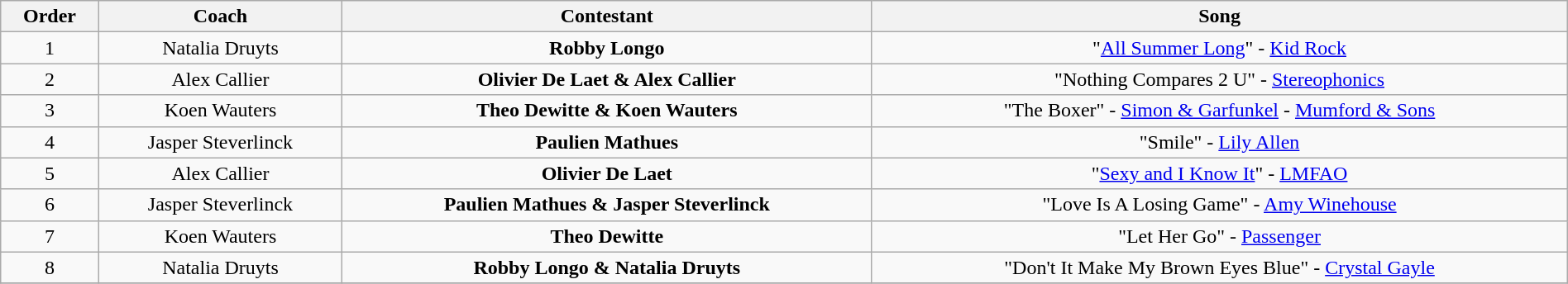<table class="wikitable sortable" style="text-align: center; width: 100%;">
<tr>
<th>Order</th>
<th>Coach</th>
<th>Contestant</th>
<th>Song</th>
</tr>
<tr>
<td>1</td>
<td>Natalia Druyts</td>
<td><strong>Robby Longo</strong></td>
<td>"<a href='#'>All Summer Long</a>" - <a href='#'>Kid Rock</a></td>
</tr>
<tr>
<td>2</td>
<td>Alex Callier</td>
<td><strong>Olivier De Laet & Alex Callier</strong></td>
<td>"Nothing Compares 2 U" - <a href='#'>Stereophonics</a></td>
</tr>
<tr>
<td>3</td>
<td>Koen Wauters</td>
<td><strong>Theo Dewitte & Koen Wauters</strong></td>
<td>"The Boxer" - <a href='#'>Simon & Garfunkel</a> - <a href='#'>Mumford & Sons</a></td>
</tr>
<tr>
<td>4</td>
<td>Jasper Steverlinck</td>
<td><strong>Paulien Mathues</strong></td>
<td>"Smile" - <a href='#'>Lily Allen</a></td>
</tr>
<tr>
<td>5</td>
<td>Alex Callier</td>
<td><strong>Olivier De Laet</strong></td>
<td>"<a href='#'>Sexy and I Know It</a>" - <a href='#'>LMFAO</a></td>
</tr>
<tr>
<td>6</td>
<td>Jasper Steverlinck</td>
<td><strong>Paulien Mathues & Jasper Steverlinck</strong></td>
<td>"Love Is A Losing Game" - <a href='#'>Amy Winehouse</a></td>
</tr>
<tr>
<td>7</td>
<td>Koen Wauters</td>
<td><strong>Theo Dewitte</strong></td>
<td>"Let Her Go" - <a href='#'>Passenger</a></td>
</tr>
<tr>
<td>8</td>
<td>Natalia Druyts</td>
<td><strong>Robby Longo & Natalia Druyts</strong></td>
<td>"Don't It Make My Brown Eyes Blue" - <a href='#'>Crystal Gayle</a></td>
</tr>
<tr>
</tr>
</table>
